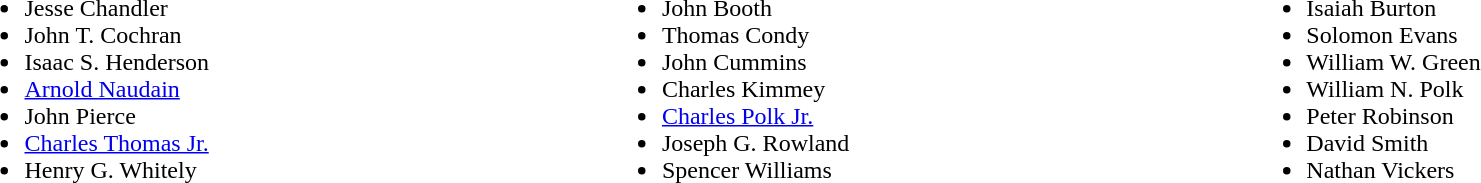<table width=100%>
<tr valign=top>
<td><br><ul><li>Jesse Chandler</li><li>John T. Cochran</li><li>Isaac S. Henderson</li><li><a href='#'>Arnold Naudain</a></li><li>John Pierce</li><li><a href='#'>Charles Thomas Jr.</a></li><li>Henry G. Whitely</li></ul></td>
<td><br><ul><li>John Booth</li><li>Thomas Condy</li><li>John Cummins</li><li>Charles Kimmey</li><li><a href='#'>Charles Polk Jr.</a></li><li>Joseph G. Rowland</li><li>Spencer Williams</li></ul></td>
<td><br><ul><li>Isaiah Burton</li><li>Solomon Evans</li><li>William W. Green</li><li>William N. Polk</li><li>Peter Robinson</li><li>David Smith</li><li>Nathan Vickers</li></ul></td>
</tr>
</table>
